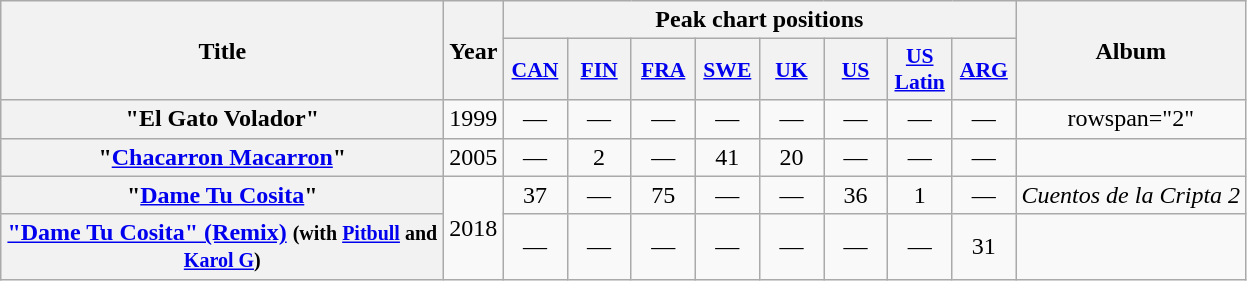<table class="wikitable plainrowheaders" style="text-align:center;" border="1">
<tr>
<th scope="col" rowspan="2" style="width:18em;">Title</th>
<th scope="col" rowspan="2">Year</th>
<th scope="col" colspan="8">Peak chart positions</th>
<th scope="col" rowspan="2">Album</th>
</tr>
<tr>
<th scope="col" style="width:2.5em;font-size:90%;"><a href='#'>CAN</a><br></th>
<th scope="col" style="width:2.5em;font-size:90%;"><a href='#'>FIN</a><br></th>
<th scope="col" style="width:2.5em;font-size:90%;"><a href='#'>FRA</a><br></th>
<th scope="col" style="width:2.5em;font-size:90%;"><a href='#'>SWE</a><br></th>
<th scope="col" style="width:2.5em;font-size:90%;"><a href='#'>UK</a><br></th>
<th scope="col" style="width:2.5em;font-size:90%;"><a href='#'>US</a> <br></th>
<th scope="col" style="width:2.5em;font-size:90%;"><a href='#'>US<br>Latin</a><br></th>
<th scope="col" style="width:2.5em;font-size:90%;"><a href='#'>ARG</a><br></th>
</tr>
<tr>
<th scope="row">"El Gato Volador"</th>
<td>1999</td>
<td>—</td>
<td>—</td>
<td>—</td>
<td>—</td>
<td>—</td>
<td>—</td>
<td>—</td>
<td>—</td>
<td>rowspan="2" </td>
</tr>
<tr>
<th scope="row">"<a href='#'>Chacarron Macarron</a>"</th>
<td>2005</td>
<td>—</td>
<td>2</td>
<td>—</td>
<td>41</td>
<td>20</td>
<td>—</td>
<td>—</td>
<td>—</td>
</tr>
<tr>
<th scope="row">"<a href='#'>Dame Tu Cosita</a>"</th>
<td rowspan="2">2018</td>
<td>37</td>
<td>—</td>
<td>75</td>
<td>—</td>
<td>—</td>
<td>36</td>
<td>1</td>
<td>—</td>
<td><em>Cuentos de la Cripta 2</em></td>
</tr>
<tr>
<th scope="row"><a href='#'>"Dame Tu Cosita" (Remix)</a> <small>(with <a href='#'>Pitbull</a> and <a href='#'>Karol G</a>)</small></th>
<td>—</td>
<td>—</td>
<td>—</td>
<td>—</td>
<td>—</td>
<td>—</td>
<td>—</td>
<td>31</td>
<td></td>
</tr>
</table>
